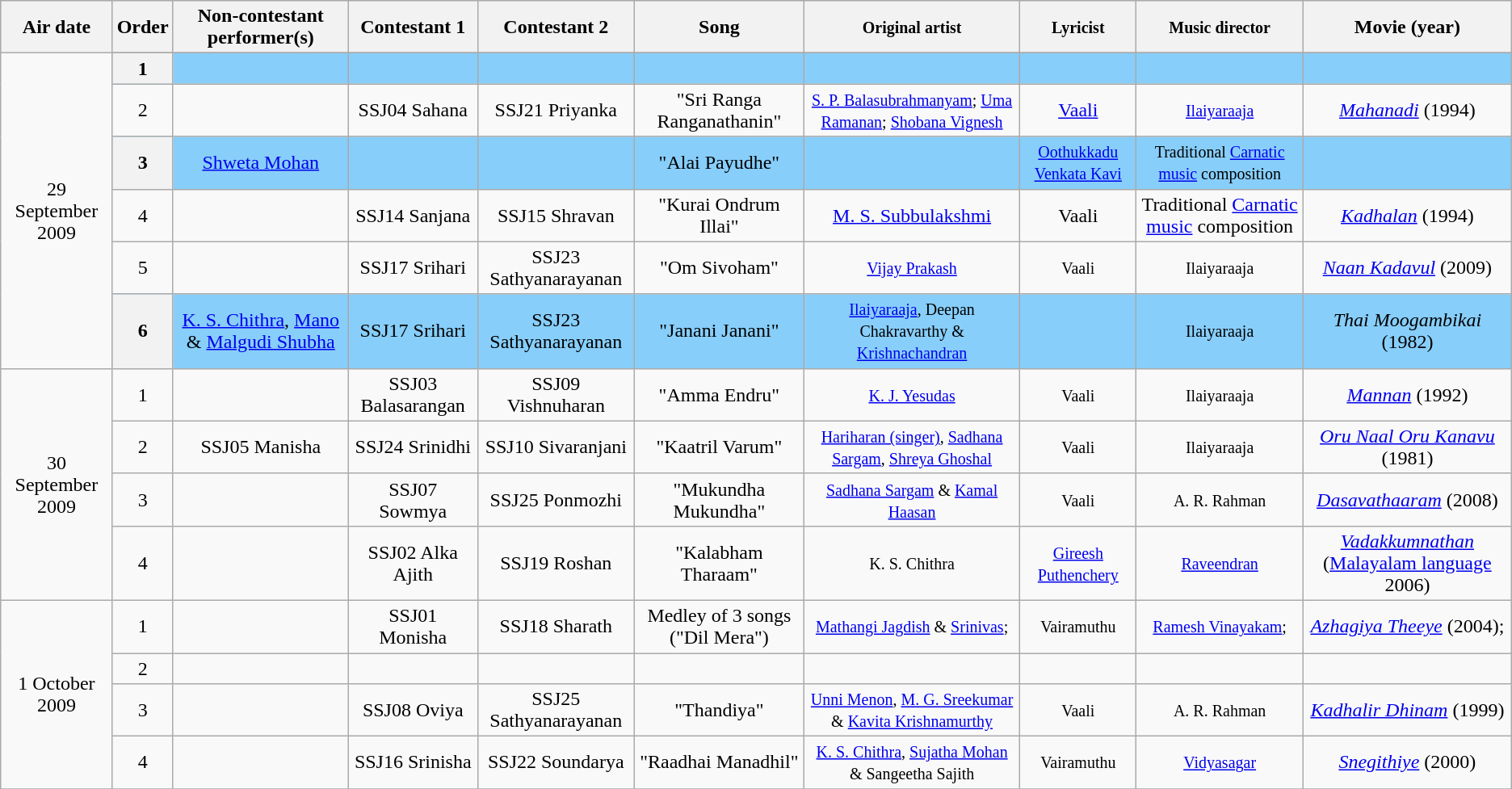<table class="wikitable sortable sticky-header" style="text-align: center; width: auto;">
<tr style="background:lightgrey; text-align:center;">
<th>Air date</th>
<th>Order</th>
<th>Non-contestant performer(s)</th>
<th>Contestant 1</th>
<th>Contestant 2</th>
<th>Song</th>
<th><small>Original artist</small></th>
<th><small>Lyricist </small></th>
<th><small>Music director</small></th>
<th>Movie (year)</th>
</tr>
<tr>
<td rowspan=7>29 September 2009</td>
</tr>
<tr style="background:lightskyblue">
<th scope="row">1</th>
<td></td>
<td></td>
<td></td>
<td></td>
<td></td>
<td></td>
<td></td>
<td></td>
</tr>
<tr>
<td>2</td>
<td></td>
<td>SSJ04 Sahana</td>
<td>SSJ21 Priyanka</td>
<td>"Sri Ranga Ranganathanin"</td>
<td><small><a href='#'>S. P. Balasubrahmanyam</a>; <a href='#'>Uma Ramanan</a>; <a href='#'>Shobana Vignesh</a></small></td>
<td><a href='#'>Vaali</a></td>
<td><small> <a href='#'>Ilaiyaraaja</a></small></td>
<td><a href='#'><em>Mahanadi</em></a> (1994)</td>
</tr>
<tr style="background:lightskyblue">
<th scope="row">3</th>
<td><a href='#'>Shweta Mohan</a></td>
<td></td>
<td></td>
<td>"Alai Payudhe"</td>
<td></td>
<td><small><a href='#'>Oothukkadu Venkata Kavi</a></small></td>
<td><small>Traditional <a href='#'>Carnatic music</a> composition</small></td>
<td></td>
</tr>
<tr>
<td>4</td>
<td></td>
<td>SSJ14 Sanjana</td>
<td>SSJ15 Shravan</td>
<td>"Kurai Ondrum Illai"</td>
<td><a href='#'>M. S. Subbulakshmi</a></td>
<td>Vaali</td>
<td>Traditional <a href='#'>Carnatic music</a> composition</td>
<td><em><a href='#'>Kadhalan</a></em> (1994)</td>
</tr>
<tr>
<td>5</td>
<td></td>
<td>SSJ17 Srihari</td>
<td>SSJ23 Sathyanarayanan</td>
<td>"Om Sivoham"</td>
<td><small><a href='#'>Vijay Prakash</a> </small></td>
<td><small>Vaali</small></td>
<td><small>Ilaiyaraaja</small></td>
<td><em><a href='#'>Naan Kadavul</a></em> (2009)</td>
</tr>
<tr style="background:lightskyblue">
<th scope="row">6</th>
<td><a href='#'>K. S. Chithra</a>, <a href='#'>Mano</a> & <a href='#'>Malgudi Shubha</a></td>
<td>SSJ17 Srihari</td>
<td>SSJ23 Sathyanarayanan</td>
<td>"Janani Janani"</td>
<td><small><a href='#'>Ilaiyaraaja</a>, Deepan Chakravarthy & <a href='#'>Krishnachandran</a></small></td>
<td></td>
<td><small>Ilaiyaraaja</small></td>
<td><em>Thai Moogambikai</em> (1982)</td>
</tr>
<tr>
<td rowspan=4>30 September 2009</td>
<td>1</td>
<td></td>
<td>SSJ03 Balasarangan</td>
<td>SSJ09 Vishnuharan</td>
<td>"Amma Endru"</td>
<td><small><a href='#'>K. J. Yesudas</a></small></td>
<td><small>Vaali</small></td>
<td><small>Ilaiyaraaja</small></td>
<td><em><a href='#'>Mannan</a></em> (1992)</td>
</tr>
<tr>
<td>2</td>
<td>SSJ05 Manisha</td>
<td>SSJ24 Srinidhi</td>
<td>SSJ10 Sivaranjani</td>
<td>"Kaatril Varum"</td>
<td><small><a href='#'>Hariharan (singer)</a>, <a href='#'>Sadhana Sargam</a>, <a href='#'>Shreya Ghoshal</a></small></td>
<td><small>Vaali</small></td>
<td><small>Ilaiyaraaja</small></td>
<td><em><a href='#'>Oru Naal Oru Kanavu</a></em> (1981)</td>
</tr>
<tr>
<td>3</td>
<td></td>
<td>SSJ07 Sowmya</td>
<td>SSJ25 Ponmozhi</td>
<td>"Mukundha Mukundha"</td>
<td><small><a href='#'>Sadhana Sargam</a> & <a href='#'>Kamal Haasan</a></small></td>
<td><small>Vaali</small></td>
<td><small>A. R. Rahman</small></td>
<td><em><a href='#'>Dasavathaaram</a></em> (2008)</td>
</tr>
<tr>
<td>4</td>
<td></td>
<td>SSJ02 Alka Ajith</td>
<td>SSJ19 Roshan</td>
<td>"Kalabham Tharaam"</td>
<td><small>K. S. Chithra</small></td>
<td><small><a href='#'>Gireesh Puthenchery</a></small></td>
<td><small><a href='#'>Raveendran</a></small></td>
<td><em><a href='#'>Vadakkumnathan</a></em> (<a href='#'>Malayalam language</a> 2006)</td>
</tr>
<tr>
<td rowspan=4>1 October 2009</td>
<td>1</td>
<td></td>
<td>SSJ01 Monisha</td>
<td>SSJ18 Sharath</td>
<td>Medley of 3 songs ("Dil Mera")</td>
<td><small><a href='#'>Mathangi Jagdish</a> & <a href='#'>Srinivas</a>; </small></td>
<td><small>Vairamuthu</small></td>
<td><small><a href='#'>Ramesh Vinayakam</a>; </small></td>
<td><em><a href='#'>Azhagiya Theeye</a></em> (2004);</td>
</tr>
<tr>
<td>2</td>
<td></td>
<td></td>
<td></td>
<td></td>
<td></td>
<td></td>
<td></td>
<td></td>
</tr>
<tr>
<td>3</td>
<td></td>
<td>SSJ08 Oviya</td>
<td>SSJ25 Sathyanarayanan</td>
<td>"Thandiya"</td>
<td><small><a href='#'>Unni Menon</a>, <a href='#'>M. G. Sreekumar</a> & <a href='#'>Kavita Krishnamurthy</a></small></td>
<td><small>Vaali </small></td>
<td><small>A. R. Rahman</small></td>
<td><em><a href='#'>Kadhalir Dhinam</a></em> (1999)</td>
</tr>
<tr>
<td>4</td>
<td></td>
<td>SSJ16 Srinisha</td>
<td>SSJ22 Soundarya</td>
<td>"Raadhai Manadhil"</td>
<td><small><a href='#'>K. S. Chithra</a>, <a href='#'>Sujatha Mohan</a> & Sangeetha Sajith</small></td>
<td><small>Vairamuthu </small></td>
<td><small><a href='#'>Vidyasagar</a></small></td>
<td><em><a href='#'>Snegithiye</a></em> (2000)</td>
</tr>
<tr>
</tr>
</table>
